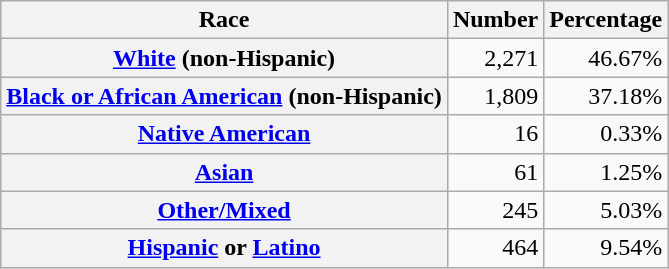<table class="wikitable" style="text-align:right">
<tr>
<th scope="col">Race</th>
<th scope="col">Number</th>
<th scope="col">Percentage</th>
</tr>
<tr>
<th scope="row"><a href='#'>White</a> (non-Hispanic)</th>
<td>2,271</td>
<td>46.67%</td>
</tr>
<tr>
<th scope="row"><a href='#'>Black or African American</a> (non-Hispanic)</th>
<td>1,809</td>
<td>37.18%</td>
</tr>
<tr>
<th scope="row"><a href='#'>Native American</a></th>
<td>16</td>
<td>0.33%</td>
</tr>
<tr>
<th scope="row"><a href='#'>Asian</a></th>
<td>61</td>
<td>1.25%</td>
</tr>
<tr>
<th scope="row"><a href='#'>Other/Mixed</a></th>
<td>245</td>
<td>5.03%</td>
</tr>
<tr>
<th scope="row"><a href='#'>Hispanic</a> or <a href='#'>Latino</a></th>
<td>464</td>
<td>9.54%</td>
</tr>
</table>
